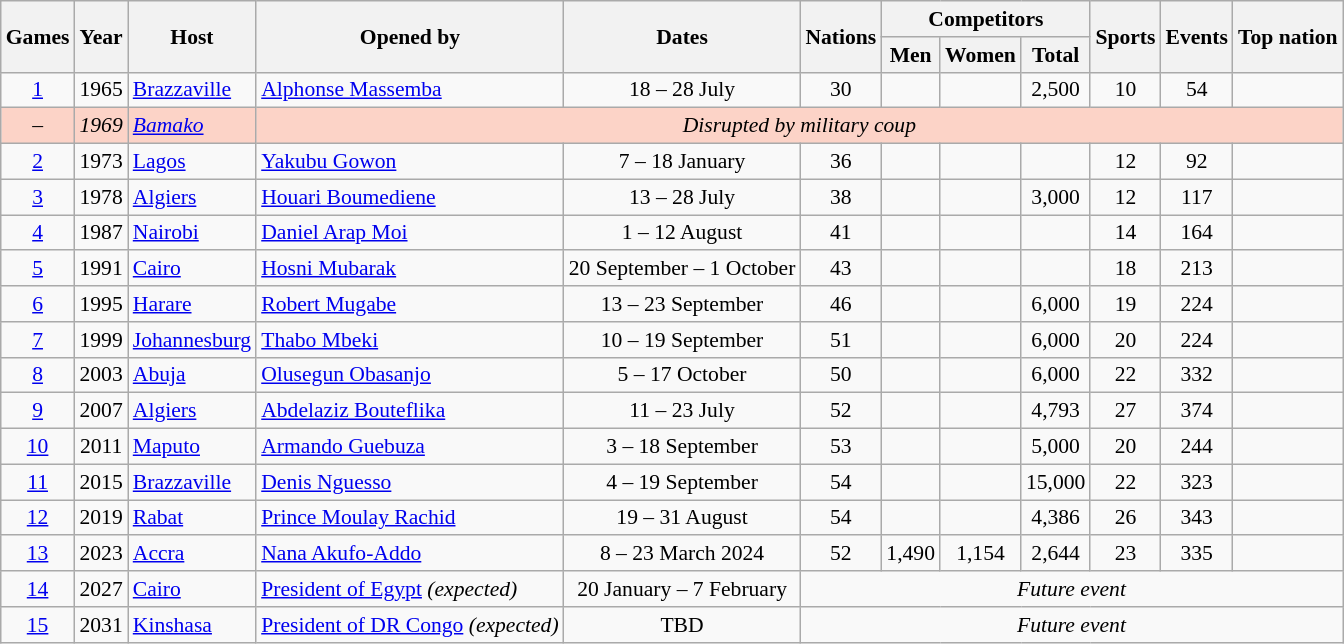<table class="sortable wikitable" style="text-align:center; font-size:90%;">
<tr>
<th rowspan=2>Games</th>
<th rowspan=2>Year</th>
<th rowspan=2>Host</th>
<th rowspan=2>Opened by</th>
<th rowspan=2>Dates</th>
<th rowspan=2>Nations</th>
<th colspan=3>Competitors</th>
<th rowspan=2>Sports</th>
<th rowspan=2>Events</th>
<th rowspan=2>Top nation</th>
</tr>
<tr>
<th>Men</th>
<th>Women</th>
<th>Total</th>
</tr>
<tr>
<td><a href='#'>1</a></td>
<td>1965</td>
<td align=left> <a href='#'>Brazzaville</a></td>
<td align=left><a href='#'>Alphonse Massemba</a></td>
<td>18 – 28 July</td>
<td>30</td>
<td></td>
<td></td>
<td>2,500</td>
<td>10</td>
<td>54</td>
<td align=left></td>
</tr>
<tr bgcolor=#fcd3c7>
<td>–</td>
<td><em>1969</em></td>
<td align=left><em> <a href='#'>Bamako</a></em></td>
<td colspan=9><em>Disrupted by military coup</em></td>
</tr>
<tr>
<td><a href='#'>2</a></td>
<td>1973</td>
<td align=left> <a href='#'>Lagos</a></td>
<td align=left><a href='#'>Yakubu Gowon</a></td>
<td>7 – 18 January</td>
<td>36</td>
<td></td>
<td></td>
<td></td>
<td>12</td>
<td>92</td>
<td align=left></td>
</tr>
<tr>
<td><a href='#'>3</a></td>
<td>1978</td>
<td align=left> <a href='#'>Algiers</a></td>
<td align=left><a href='#'>Houari Boumediene</a></td>
<td>13 – 28 July</td>
<td>38</td>
<td></td>
<td></td>
<td>3,000</td>
<td>12</td>
<td>117</td>
<td align=left></td>
</tr>
<tr>
<td><a href='#'>4</a></td>
<td>1987</td>
<td align=left> <a href='#'>Nairobi</a></td>
<td align=left><a href='#'>Daniel Arap Moi</a></td>
<td>1 – 12 August</td>
<td>41</td>
<td></td>
<td></td>
<td></td>
<td>14</td>
<td>164</td>
<td align=left></td>
</tr>
<tr>
<td><a href='#'>5</a></td>
<td>1991</td>
<td align=left> <a href='#'>Cairo</a></td>
<td align=left><a href='#'>Hosni Mubarak</a></td>
<td>20 September – 1 October</td>
<td>43</td>
<td></td>
<td></td>
<td></td>
<td>18</td>
<td>213</td>
<td align=left></td>
</tr>
<tr>
<td><a href='#'>6</a></td>
<td>1995</td>
<td align=left> <a href='#'>Harare</a></td>
<td align=left><a href='#'>Robert Mugabe</a></td>
<td>13 – 23 September</td>
<td>46</td>
<td></td>
<td></td>
<td>6,000</td>
<td>19</td>
<td>224</td>
<td align=left></td>
</tr>
<tr>
<td><a href='#'>7</a></td>
<td>1999</td>
<td align=left> <a href='#'>Johannesburg</a></td>
<td align=left><a href='#'>Thabo Mbeki</a></td>
<td>10 – 19 September</td>
<td>51</td>
<td></td>
<td></td>
<td>6,000</td>
<td>20</td>
<td>224</td>
<td align=left></td>
</tr>
<tr>
<td><a href='#'>8</a></td>
<td>2003</td>
<td align=left> <a href='#'>Abuja</a></td>
<td align=left><a href='#'>Olusegun Obasanjo</a></td>
<td>5 – 17 October</td>
<td>50</td>
<td></td>
<td></td>
<td>6,000</td>
<td>22</td>
<td>332</td>
<td align=left></td>
</tr>
<tr>
<td><a href='#'>9</a></td>
<td>2007</td>
<td align=left> <a href='#'>Algiers</a></td>
<td align=left><a href='#'>Abdelaziz Bouteflika</a></td>
<td>11 – 23 July</td>
<td>52</td>
<td></td>
<td></td>
<td>4,793</td>
<td>27</td>
<td>374</td>
<td align=left></td>
</tr>
<tr>
<td><a href='#'>10</a></td>
<td>2011</td>
<td align=left> <a href='#'>Maputo</a></td>
<td align=left><a href='#'>Armando Guebuza</a></td>
<td>3 – 18 September</td>
<td>53</td>
<td></td>
<td></td>
<td>5,000</td>
<td>20</td>
<td>244</td>
<td align=left></td>
</tr>
<tr>
<td><a href='#'>11</a></td>
<td>2015</td>
<td align=left> <a href='#'>Brazzaville</a></td>
<td align=left><a href='#'>Denis Nguesso</a></td>
<td>4 – 19 September</td>
<td>54</td>
<td></td>
<td></td>
<td>15,000</td>
<td>22</td>
<td>323</td>
<td align=left></td>
</tr>
<tr>
<td><a href='#'>12</a></td>
<td>2019</td>
<td align=left> <a href='#'>Rabat</a></td>
<td align=left><a href='#'>Prince Moulay Rachid</a></td>
<td>19 – 31 August</td>
<td>54</td>
<td></td>
<td></td>
<td>4,386</td>
<td>26</td>
<td>343</td>
<td align=left></td>
</tr>
<tr>
<td><a href='#'>13</a></td>
<td>2023</td>
<td align=left> <a href='#'>Accra</a></td>
<td align=left><a href='#'>Nana Akufo-Addo</a></td>
<td>8 – 23 March 2024</td>
<td>52</td>
<td>1,490</td>
<td>1,154</td>
<td>2,644</td>
<td>23</td>
<td>335</td>
<td align=left></td>
</tr>
<tr>
<td><a href='#'>14</a></td>
<td>2027</td>
<td align=left> <a href='#'>Cairo</a></td>
<td align=left><a href='#'>President of Egypt</a> <em>(expected)</em></td>
<td>20 January – 7 February</td>
<td colspan=7><em>Future event</em></td>
</tr>
<tr>
<td><a href='#'>15</a></td>
<td>2031</td>
<td align=left> <a href='#'>Kinshasa</a></td>
<td align=left><a href='#'>President of DR Congo</a> <em>(expected)</em></td>
<td>TBD</td>
<td colspan=7><em>Future event</em></td>
</tr>
</table>
